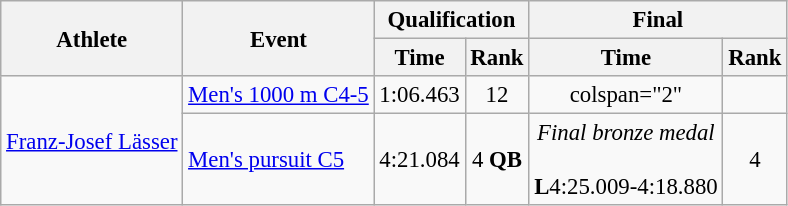<table class=wikitable style=font-size:95%;text-align:center>
<tr>
<th rowspan="2">Athlete</th>
<th rowspan="2">Event</th>
<th colspan="2">Qualification</th>
<th colspan="2">Final</th>
</tr>
<tr>
<th>Time</th>
<th>Rank</th>
<th>Time</th>
<th>Rank</th>
</tr>
<tr align="center">
<td rowspan="2" align="left"><a href='#'>Franz-Josef Lässer</a></td>
<td align="left"><a href='#'>Men's 1000 m C4-5</a></td>
<td>1:06.463</td>
<td>12</td>
<td>colspan="2" </td>
</tr>
<tr align="center">
<td align="left"><a href='#'>Men's pursuit C5</a></td>
<td>4:21.084</td>
<td>4 <strong>QB</strong></td>
<td><em>Final bronze medal</em><br><br><strong>L</strong>4:25.009-4:18.880</td>
<td>4</td>
</tr>
</table>
